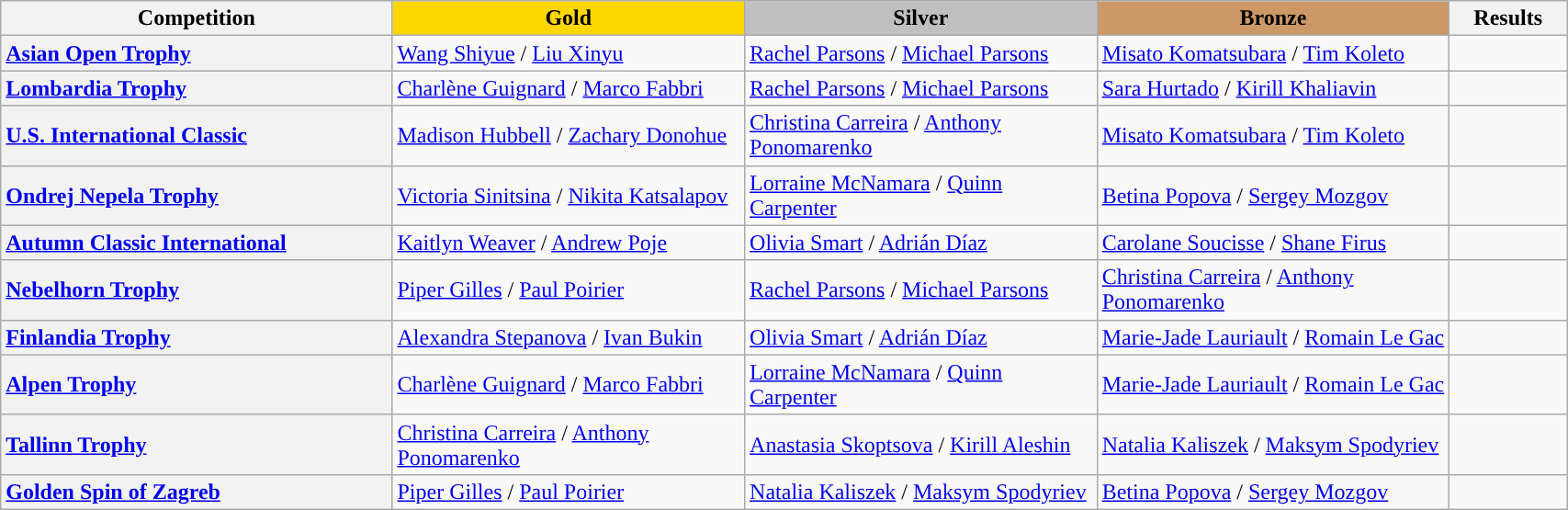<table class="wikitable unsortable" style="text-align:left; width:90%;">
<tr>
<th scope="col" style="text-align:center; width:25%;">Competition</th>
<td scope="col" style="text-align:center; width:22.5%; background:gold"><strong>Gold</strong></td>
<td scope="col" style="text-align:center; width:22.5%; background:silver"><strong>Silver</strong></td>
<td scope="col" style="text-align:center; width:22.5%; background:#c96"><strong>Bronze</strong></td>
<th scope="col" style="text-align:center; width:7.5%;">Results</th>
</tr>
<tr>
<th scope="row" style="text-align:left"> <a href='#'>Asian Open Trophy</a></th>
<td> <a href='#'>Wang Shiyue</a> / <a href='#'>Liu Xinyu</a></td>
<td> <a href='#'>Rachel Parsons</a> / <a href='#'>Michael Parsons</a></td>
<td> <a href='#'>Misato Komatsubara</a> / <a href='#'>Tim Koleto</a></td>
<td></td>
</tr>
<tr>
<th scope="row" style="text-align:left"> <a href='#'>Lombardia Trophy</a></th>
<td> <a href='#'>Charlène Guignard</a> / <a href='#'>Marco Fabbri</a></td>
<td> <a href='#'>Rachel Parsons</a> / <a href='#'>Michael Parsons</a></td>
<td> <a href='#'>Sara Hurtado</a> / <a href='#'>Kirill Khaliavin</a></td>
<td></td>
</tr>
<tr>
<th scope="row" style="text-align:left"> <a href='#'>U.S. International Classic</a></th>
<td> <a href='#'>Madison Hubbell</a> / <a href='#'>Zachary Donohue</a></td>
<td> <a href='#'>Christina Carreira</a> / <a href='#'>Anthony Ponomarenko</a></td>
<td> <a href='#'>Misato Komatsubara</a> / <a href='#'>Tim Koleto</a></td>
<td></td>
</tr>
<tr>
<th scope="row" style="text-align:left"> <a href='#'>Ondrej Nepela Trophy</a></th>
<td> <a href='#'>Victoria Sinitsina</a> / <a href='#'>Nikita Katsalapov</a></td>
<td> <a href='#'>Lorraine McNamara</a> / <a href='#'>Quinn Carpenter</a></td>
<td> <a href='#'>Betina Popova</a> / <a href='#'>Sergey Mozgov</a></td>
<td></td>
</tr>
<tr>
<th scope="row" style="text-align:left"> <a href='#'>Autumn Classic International</a></th>
<td> <a href='#'>Kaitlyn Weaver</a> / <a href='#'>Andrew Poje</a></td>
<td> <a href='#'>Olivia Smart</a> / <a href='#'>Adrián Díaz</a></td>
<td> <a href='#'>Carolane Soucisse</a> / <a href='#'>Shane Firus</a></td>
<td></td>
</tr>
<tr>
<th scope="row" style="text-align:left"> <a href='#'>Nebelhorn Trophy</a></th>
<td> <a href='#'>Piper Gilles</a> / <a href='#'>Paul Poirier</a></td>
<td> <a href='#'>Rachel Parsons</a> / <a href='#'>Michael Parsons</a></td>
<td> <a href='#'>Christina Carreira</a> / <a href='#'>Anthony Ponomarenko</a></td>
<td></td>
</tr>
<tr>
<th scope="row" style="text-align:left"> <a href='#'>Finlandia Trophy</a></th>
<td> <a href='#'>Alexandra Stepanova</a> / <a href='#'>Ivan Bukin</a></td>
<td> <a href='#'>Olivia Smart</a> / <a href='#'>Adrián Díaz</a></td>
<td> <a href='#'>Marie-Jade Lauriault</a> / <a href='#'>Romain Le Gac</a></td>
<td></td>
</tr>
<tr>
<th scope="row" style="text-align:left"> <a href='#'>Alpen Trophy</a></th>
<td> <a href='#'>Charlène Guignard</a> / <a href='#'>Marco Fabbri</a></td>
<td> <a href='#'>Lorraine McNamara</a> / <a href='#'>Quinn Carpenter</a></td>
<td> <a href='#'>Marie-Jade Lauriault</a> / <a href='#'>Romain Le Gac</a></td>
<td></td>
</tr>
<tr>
<th scope="row" style="text-align:left"> <a href='#'>Tallinn Trophy</a></th>
<td> <a href='#'>Christina Carreira</a> / <a href='#'>Anthony Ponomarenko</a></td>
<td> <a href='#'>Anastasia Skoptsova</a> / <a href='#'>Kirill Aleshin</a></td>
<td> <a href='#'>Natalia Kaliszek</a> / <a href='#'>Maksym Spodyriev</a></td>
<td></td>
</tr>
<tr>
<th scope="row" style="text-align:left"> <a href='#'>Golden Spin of Zagreb</a></th>
<td> <a href='#'>Piper Gilles</a> / <a href='#'>Paul Poirier</a></td>
<td> <a href='#'>Natalia Kaliszek</a> / <a href='#'>Maksym Spodyriev</a></td>
<td> <a href='#'>Betina Popova</a> / <a href='#'>Sergey Mozgov</a></td>
<td></td>
</tr>
</table>
